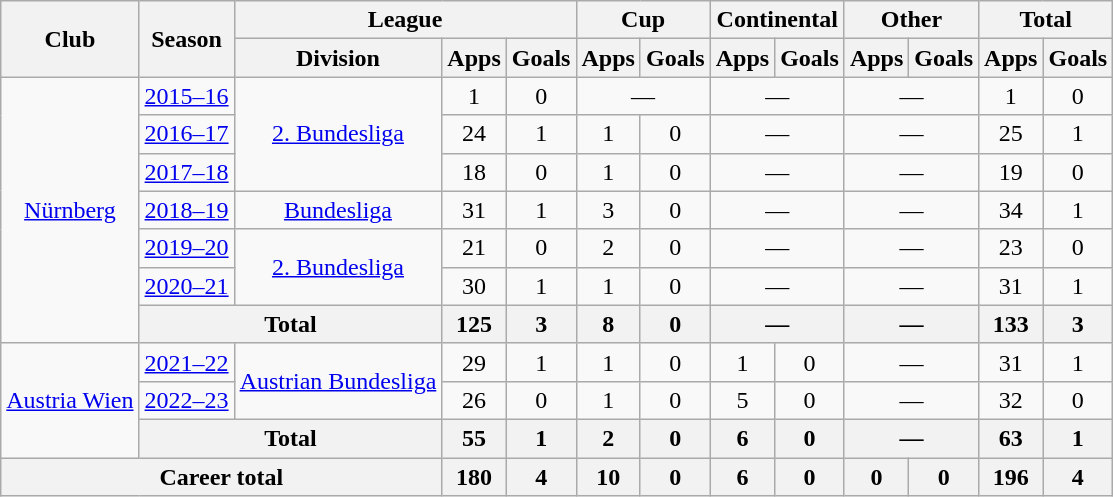<table class="wikitable" style="text-align:center">
<tr>
<th rowspan=2>Club</th>
<th rowspan=2>Season</th>
<th colspan=3>League</th>
<th colspan=2>Cup</th>
<th colspan=2>Continental</th>
<th colspan=2>Other</th>
<th colspan=2>Total</th>
</tr>
<tr>
<th>Division</th>
<th>Apps</th>
<th>Goals</th>
<th>Apps</th>
<th>Goals</th>
<th>Apps</th>
<th>Goals</th>
<th>Apps</th>
<th>Goals</th>
<th>Apps</th>
<th>Goals</th>
</tr>
<tr>
<td rowspan="7"><a href='#'>Nürnberg</a></td>
<td><a href='#'>2015–16</a></td>
<td rowspan="3"><a href='#'>2. Bundesliga</a></td>
<td>1</td>
<td>0</td>
<td colspan="2">—</td>
<td colspan="2">—</td>
<td colspan="2">—</td>
<td>1</td>
<td>0</td>
</tr>
<tr>
<td><a href='#'>2016–17</a></td>
<td>24</td>
<td>1</td>
<td>1</td>
<td>0</td>
<td colspan="2">—</td>
<td colspan="2">—</td>
<td>25</td>
<td>1</td>
</tr>
<tr>
<td><a href='#'>2017–18</a></td>
<td>18</td>
<td>0</td>
<td>1</td>
<td>0</td>
<td colspan="2">—</td>
<td colspan="2">—</td>
<td>19</td>
<td>0</td>
</tr>
<tr>
<td><a href='#'>2018–19</a></td>
<td><a href='#'>Bundesliga</a></td>
<td>31</td>
<td>1</td>
<td>3</td>
<td>0</td>
<td colspan="2">—</td>
<td colspan="2">—</td>
<td>34</td>
<td>1</td>
</tr>
<tr>
<td><a href='#'>2019–20</a></td>
<td rowspan="2"><a href='#'>2. Bundesliga</a></td>
<td>21</td>
<td>0</td>
<td>2</td>
<td>0</td>
<td colspan="2">—</td>
<td colspan="2">—</td>
<td>23</td>
<td>0</td>
</tr>
<tr>
<td><a href='#'>2020–21</a></td>
<td>30</td>
<td>1</td>
<td>1</td>
<td>0</td>
<td colspan="2">—</td>
<td colspan="2">—</td>
<td>31</td>
<td>1</td>
</tr>
<tr>
<th colspan="2">Total</th>
<th>125</th>
<th>3</th>
<th>8</th>
<th>0</th>
<th colspan="2">—</th>
<th colspan="2">—</th>
<th>133</th>
<th>3</th>
</tr>
<tr>
<td rowspan="3"><a href='#'>Austria Wien</a></td>
<td><a href='#'>2021–22</a></td>
<td rowspan="2"><a href='#'>Austrian Bundesliga</a></td>
<td>29</td>
<td>1</td>
<td>1</td>
<td>0</td>
<td>1</td>
<td>0</td>
<td colspan="2">—</td>
<td>31</td>
<td>1</td>
</tr>
<tr>
<td><a href='#'>2022–23</a></td>
<td>26</td>
<td>0</td>
<td>1</td>
<td>0</td>
<td>5</td>
<td>0</td>
<td colspan="2">—</td>
<td>32</td>
<td>0</td>
</tr>
<tr>
<th colspan="2">Total</th>
<th>55</th>
<th>1</th>
<th>2</th>
<th>0</th>
<th>6</th>
<th>0</th>
<th colspan="2">—</th>
<th>63</th>
<th>1</th>
</tr>
<tr>
<th colspan="3">Career total</th>
<th>180</th>
<th>4</th>
<th>10</th>
<th>0</th>
<th>6</th>
<th>0</th>
<th>0</th>
<th>0</th>
<th>196</th>
<th>4</th>
</tr>
</table>
